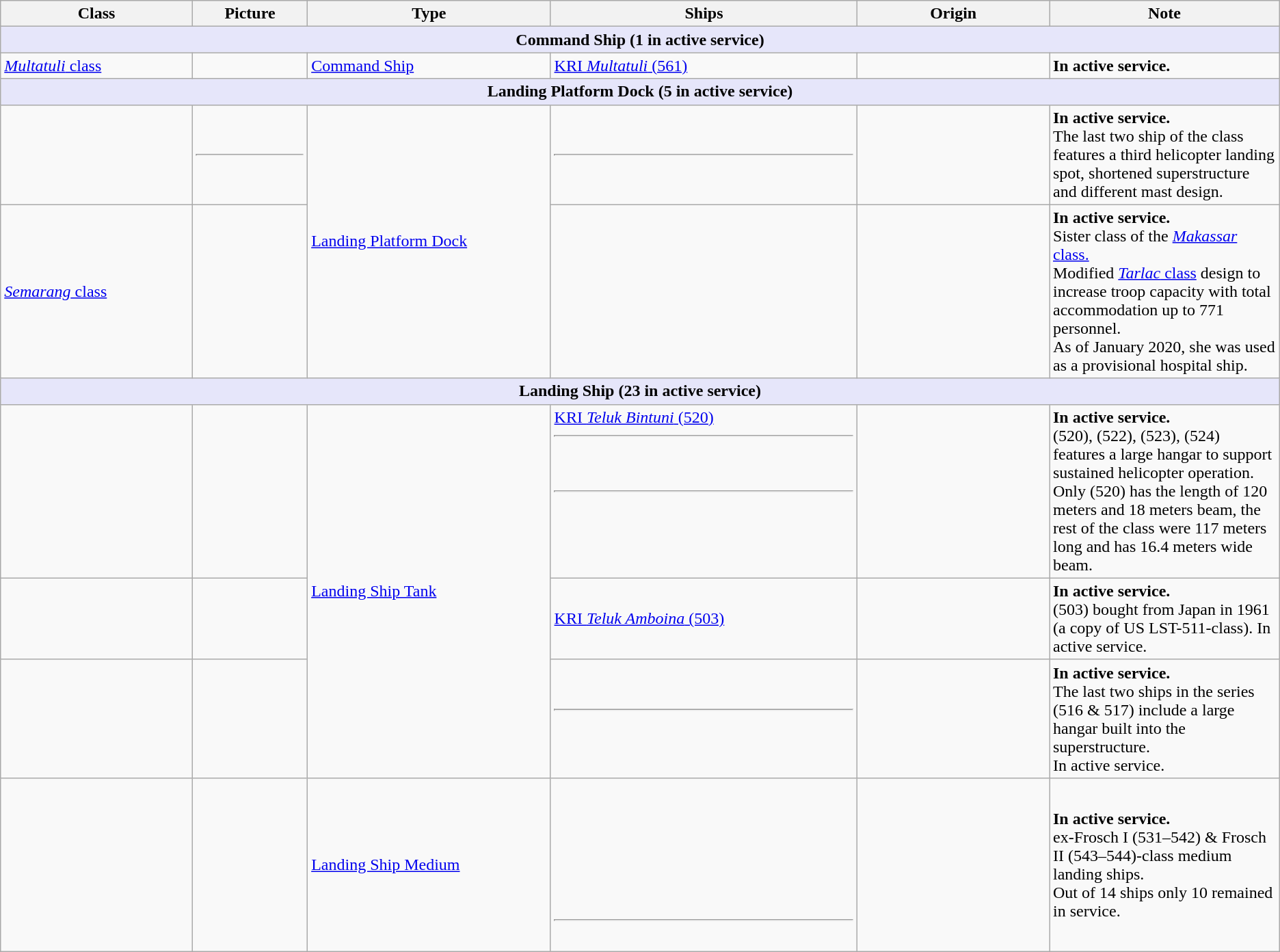<table class="wikitable ">
<tr>
<th style="text-align:centre; width:15%;">Class</th>
<th style="text-align:centre; width:9%;">Picture</th>
<th style="text-align:centre; width:19%;">Type</th>
<th style="text-align:centre; width:24%;">Ships</th>
<th style="text-align:centre; width:15%;">Origin</th>
<th style="text-align:centre; width:20%;">Note</th>
</tr>
<tr>
<th colspan="6" style="background: lavender;">Command Ship (1 in active service)</th>
</tr>
<tr>
<td><a href='#'><em>Multatuli</em> class</a></td>
<td></td>
<td><a href='#'>Command Ship</a></td>
<td><a href='#'>KRI <em>Multatuli</em> (561)</a></td>
<td></td>
<td><strong>In active service.</strong></td>
</tr>
<tr>
<th colspan="6" style="background: lavender;">Landing Platform Dock (5 in active service)</th>
</tr>
<tr>
<td></td>
<td><hr></td>
<td rowspan="2"><a href='#'>Landing Platform Dock</a></td>
<td> <br><hr><br></td>
<td><br></td>
<td><strong>In active service.</strong><br>The last two ship of the class features a third helicopter landing spot, shortened superstructure and different mast design.</td>
</tr>
<tr>
<td><a href='#'><em>Semarang</em> class</a></td>
<td></td>
<td></td>
<td></td>
<td><strong>In active service.</strong><br>Sister class of the <a href='#'><em>Makassar</em> class.</a><br>Modified <a href='#'><em>Tarlac</em> class</a> design to increase troop capacity with total accommodation up to 771 personnel.<br>As of January 2020, she was used as a provisional hospital ship.</td>
</tr>
<tr>
<th colspan="6" style="background: lavender;">Landing Ship (23 in active service)</th>
</tr>
<tr>
<td></td>
<td></td>
<td rowspan="3"><a href='#'>Landing Ship Tank</a></td>
<td><a href='#'>KRI <em>Teluk Bintuni</em> (520)</a><hr><br><br><hr> <br> <br><br> <br></td>
<td></td>
<td><strong>In active service.</strong><br>(520), (522), (523), (524) features a large hangar to support sustained helicopter operation.<br>Only (520) has the length of 120 meters and 18 meters beam, the rest of the class were 117 meters long and has 16.4 meters wide beam.</td>
</tr>
<tr>
<td></td>
<td></td>
<td><a href='#'>KRI <em>Teluk Amboina</em> (503)</a></td>
<td></td>
<td><strong>In active service.</strong><br>(503) bought from Japan in 1961 (a copy of US LST-511-class). In active service.</td>
</tr>
<tr>
<td></td>
<td></td>
<td> <hr> <br></td>
<td></td>
<td><strong>In active service.</strong><br>The last two ships in the series (516 & 517) include a large hangar built into the superstructure.<br>In active service.</td>
</tr>
<tr>
<td></td>
<td></td>
<td><a href='#'>Landing Ship Medium</a></td>
<td> <br> <br><br><br><br><br><br> <hr><br></td>
<td></td>
<td><strong>In active service.</strong><br>ex-Frosch I (531–542) & Frosch II (543–544)-class medium landing ships.<br>Out of 14 ships only 10 remained in service.</td>
</tr>
</table>
